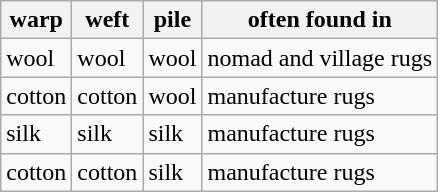<table class="wikitable">
<tr>
<th>warp</th>
<th>weft</th>
<th>pile</th>
<th>often found in</th>
</tr>
<tr>
<td>wool</td>
<td>wool</td>
<td>wool</td>
<td>nomad and village rugs</td>
</tr>
<tr>
<td>cotton</td>
<td>cotton</td>
<td>wool</td>
<td>manufacture rugs</td>
</tr>
<tr>
<td>silk</td>
<td>silk</td>
<td>silk</td>
<td>manufacture rugs</td>
</tr>
<tr>
<td>cotton</td>
<td>cotton</td>
<td>silk</td>
<td>manufacture rugs</td>
</tr>
</table>
